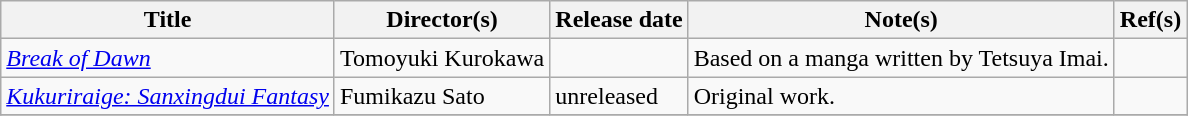<table class="wikitable sortable">
<tr>
<th scope="col">Title</th>
<th scope="col">Director(s)</th>
<th scope="col">Release date</th>
<th scope="col" class="unsortable">Note(s)</th>
<th scope="col" class="unsortable">Ref(s)</th>
</tr>
<tr>
<td><em><a href='#'>Break of Dawn</a></em></td>
<td>Tomoyuki Kurokawa</td>
<td></td>
<td>Based on a manga written by Tetsuya Imai.</td>
<td style="text-align:center"></td>
</tr>
<tr>
<td><em><a href='#'>Kukuriraige: Sanxingdui Fantasy</a></em></td>
<td>Fumikazu Sato</td>
<td>unreleased</td>
<td>Original work.</td>
<td style="text-align:center"></td>
</tr>
<tr>
</tr>
</table>
